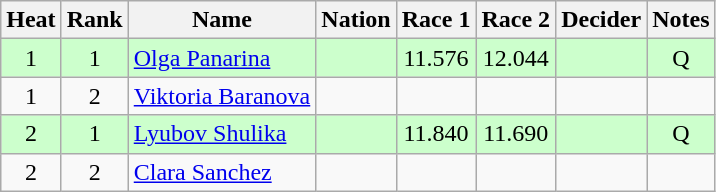<table class="wikitable sortable" style="text-align:center">
<tr>
<th>Heat</th>
<th>Rank</th>
<th>Name</th>
<th>Nation</th>
<th>Race 1</th>
<th>Race 2</th>
<th>Decider</th>
<th>Notes</th>
</tr>
<tr bgcolor=ccffcc>
<td>1</td>
<td>1</td>
<td align=left><a href='#'>Olga Panarina</a></td>
<td align=left></td>
<td>11.576</td>
<td>12.044</td>
<td></td>
<td>Q</td>
</tr>
<tr>
<td>1</td>
<td>2</td>
<td align=left><a href='#'>Viktoria Baranova</a></td>
<td align=left></td>
<td></td>
<td></td>
<td></td>
<td></td>
</tr>
<tr bgcolor=ccffcc>
<td>2</td>
<td>1</td>
<td align=left><a href='#'>Lyubov Shulika</a></td>
<td align=left></td>
<td>11.840</td>
<td>11.690</td>
<td></td>
<td>Q</td>
</tr>
<tr>
<td>2</td>
<td>2</td>
<td align=left><a href='#'>Clara Sanchez</a></td>
<td align=left></td>
<td></td>
<td></td>
<td></td>
<td></td>
</tr>
</table>
